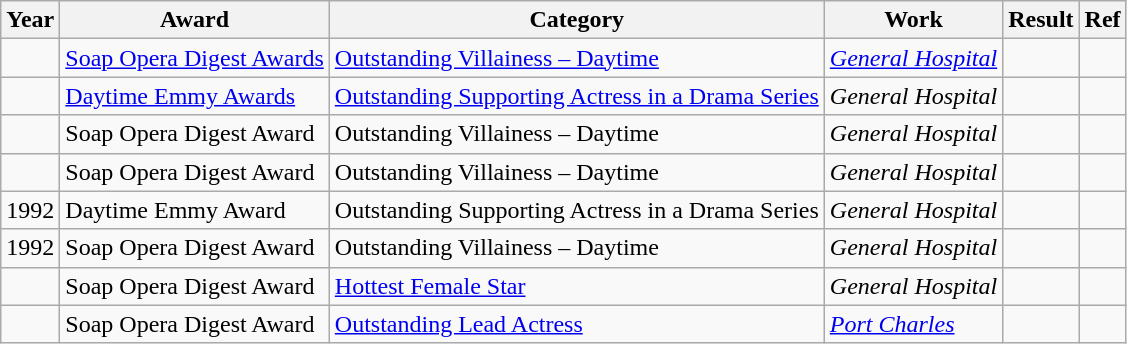<table class="wikitable sortable plainrowheaders">
<tr>
<th>Year</th>
<th>Award</th>
<th>Category</th>
<th>Work</th>
<th>Result</th>
<th>Ref</th>
</tr>
<tr>
<td></td>
<td><a href='#'>Soap Opera Digest Awards</a></td>
<td><a href='#'>Outstanding Villainess – Daytime</a></td>
<td><em><a href='#'>General Hospital</a></em></td>
<td></td>
<td></td>
</tr>
<tr>
<td></td>
<td><a href='#'>Daytime Emmy Awards</a></td>
<td><a href='#'>Outstanding Supporting Actress in a Drama Series</a></td>
<td><em>General Hospital</em></td>
<td></td>
<td></td>
</tr>
<tr>
<td></td>
<td>Soap Opera Digest Award</td>
<td>Outstanding Villainess – Daytime</td>
<td><em>General Hospital</em></td>
<td></td>
<td></td>
</tr>
<tr>
<td></td>
<td>Soap Opera Digest Award</td>
<td>Outstanding Villainess – Daytime</td>
<td><em>General Hospital</em></td>
<td></td>
<td></td>
</tr>
<tr>
<td style="text-align:center">1992</td>
<td>Daytime Emmy Award</td>
<td>Outstanding Supporting Actress in a Drama Series</td>
<td><em>General Hospital</em></td>
<td></td>
<td></td>
</tr>
<tr>
<td style="text-align:center">1992</td>
<td>Soap Opera Digest Award</td>
<td>Outstanding Villainess – Daytime</td>
<td><em>General Hospital</em></td>
<td></td>
<td></td>
</tr>
<tr>
<td></td>
<td>Soap Opera Digest Award</td>
<td><a href='#'>Hottest Female Star</a></td>
<td><em>General Hospital</em></td>
<td></td>
<td></td>
</tr>
<tr>
<td></td>
<td>Soap Opera Digest Award</td>
<td><a href='#'>Outstanding Lead Actress</a></td>
<td><em><a href='#'>Port Charles</a></em></td>
<td></td>
<td></td>
</tr>
</table>
